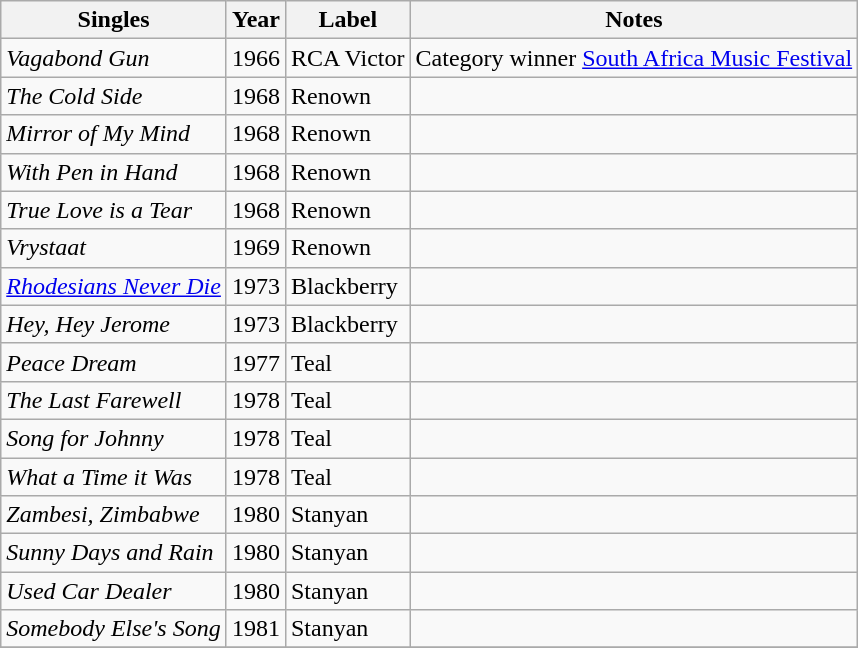<table class="wikitable">
<tr>
<th>Singles</th>
<th>Year</th>
<th>Label</th>
<th>Notes</th>
</tr>
<tr |->
<td><em>Vagabond Gun</em></td>
<td>1966</td>
<td>RCA Victor</td>
<td>Category winner <a href='#'>South Africa Music Festival</a></td>
</tr>
<tr>
<td><em>The Cold Side</em></td>
<td>1968</td>
<td>Renown</td>
</tr>
<tr>
<td><em>Mirror of My Mind</em></td>
<td>1968</td>
<td>Renown</td>
<td></td>
</tr>
<tr>
<td><em>With Pen in Hand</em></td>
<td>1968</td>
<td>Renown</td>
<td></td>
</tr>
<tr>
<td><em>True Love is a Tear</em></td>
<td>1968</td>
<td>Renown</td>
<td></td>
</tr>
<tr>
<td><em>Vrystaat</em></td>
<td>1969</td>
<td>Renown</td>
<td></td>
</tr>
<tr>
<td><em><a href='#'>Rhodesians Never Die</a></em></td>
<td>1973</td>
<td>Blackberry</td>
<td></td>
</tr>
<tr>
<td><em>Hey, Hey Jerome</em></td>
<td>1973</td>
<td>Blackberry</td>
<td></td>
</tr>
<tr>
<td><em>Peace Dream</em></td>
<td>1977</td>
<td>Teal</td>
<td></td>
</tr>
<tr>
<td><em>The Last Farewell</em></td>
<td>1978</td>
<td>Teal</td>
<td></td>
</tr>
<tr>
<td><em>Song for Johnny</em></td>
<td>1978</td>
<td>Teal</td>
<td></td>
</tr>
<tr>
<td><em>What a Time it Was</em></td>
<td>1978</td>
<td>Teal</td>
<td></td>
</tr>
<tr>
<td><em>Zambesi, Zimbabwe</em></td>
<td>1980</td>
<td>Stanyan</td>
<td></td>
</tr>
<tr>
<td><em>Sunny Days and Rain</em></td>
<td>1980</td>
<td>Stanyan</td>
<td></td>
</tr>
<tr>
<td><em>Used Car Dealer</em></td>
<td>1980</td>
<td>Stanyan</td>
<td></td>
</tr>
<tr>
<td><em>Somebody Else's Song</em></td>
<td>1981</td>
<td>Stanyan</td>
<td></td>
</tr>
<tr>
</tr>
</table>
